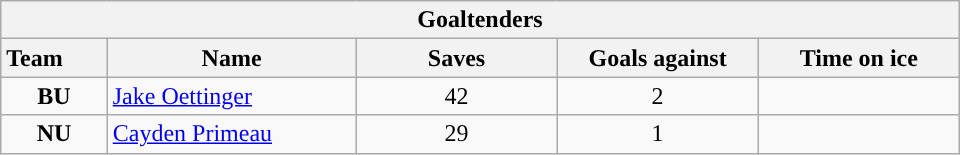<table class="wikitable" style="width:40em; text-align:right;">
<tr>
<th colspan=5>Goaltenders</th>
</tr>
<tr>
<th style="width:4em; text-align:left;">Team</th>
<th style="width:10em;">Name</th>
<th style="width:8em;">Saves</th>
<th style="width:8em;">Goals against</th>
<th style="width:8em;">Time on ice</th>
</tr>
<tr>
<td align=center><strong>BU</strong></td>
<td style="text-align:left;"><a href='#'>Jake Oettinger</a></td>
<td align=center>42</td>
<td align=center>2</td>
<td align=center></td>
</tr>
<tr>
<td align=center><strong>NU</strong></td>
<td style="text-align:left;"><a href='#'>Cayden Primeau</a></td>
<td align=center>29</td>
<td align=center>1</td>
<td align=center></td>
</tr>
</table>
